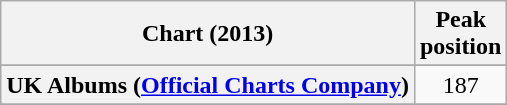<table class="wikitable sortable plainrowheaders">
<tr>
<th scope=col">Chart (2013)</th>
<th scope=col">Peak<br>position</th>
</tr>
<tr>
</tr>
<tr>
</tr>
<tr>
</tr>
<tr>
</tr>
<tr>
</tr>
<tr>
<th scope="row">UK Albums (<a href='#'>Official Charts Company</a>)</th>
<td align="center">187</td>
</tr>
<tr>
</tr>
<tr>
</tr>
<tr>
</tr>
</table>
